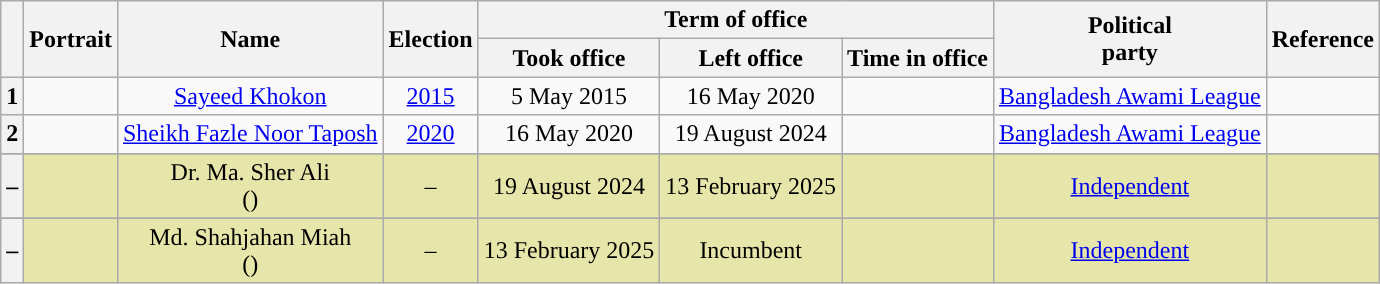<table class="wikitable" style="text-align:center">
<tr>
<th rowspan="2"></th>
<th rowspan="2">Portrait</th>
<th rowspan="2">Name<br></th>
<th rowspan="2">Election</th>
<th colspan="3"><strong>Term of office</strong></th>
<th rowspan="2"><strong>Political<br> party</strong></th>
<th rowspan="2"><strong>Reference</strong></th>
</tr>
<tr>
<th><strong>Took office</strong></th>
<th><strong>Left office</strong></th>
<th><strong>Time in office</strong></th>
</tr>
<tr>
<th style="background:">1</th>
<td align=center></td>
<td><a href='#'>Sayeed Khokon</a></td>
<td><a href='#'>2015</a></td>
<td align=center>5 May 2015</td>
<td align=center>16 May 2020</td>
<td></td>
<td><a href='#'>Bangladesh Awami League</a></td>
<td></td>
</tr>
<tr>
<th style="background:">2</th>
<td align=center></td>
<td><a href='#'>Sheikh Fazle Noor Taposh</a></td>
<td><a href='#'>2020</a></td>
<td align=center>16 May 2020</td>
<td align=center>19 August 2024</td>
<td></td>
<td><a href='#'>Bangladesh Awami League</a></td>
<td></td>
</tr>
<tr>
</tr>
<tr style="background:#e6e6aa;">
<th style="background:">–</th>
<td align=center></td>
<td>Dr. Ma. Sher Ali<br>()</td>
<td>–</td>
<td align=center>19 August 2024</td>
<td align=center>13 February 2025</td>
<td></td>
<td><a href='#'>Independent</a></td>
<td></td>
</tr>
<tr>
</tr>
<tr style="background:#e6e6aa;">
<th style="background:">–</th>
<td align=center></td>
<td>Md. Shahjahan Miah<br>()</td>
<td>–</td>
<td align=center>13 February 2025</td>
<td align=center>Incumbent</td>
<td></td>
<td><a href='#'>Independent</a></td>
<td></td>
</tr>
</table>
